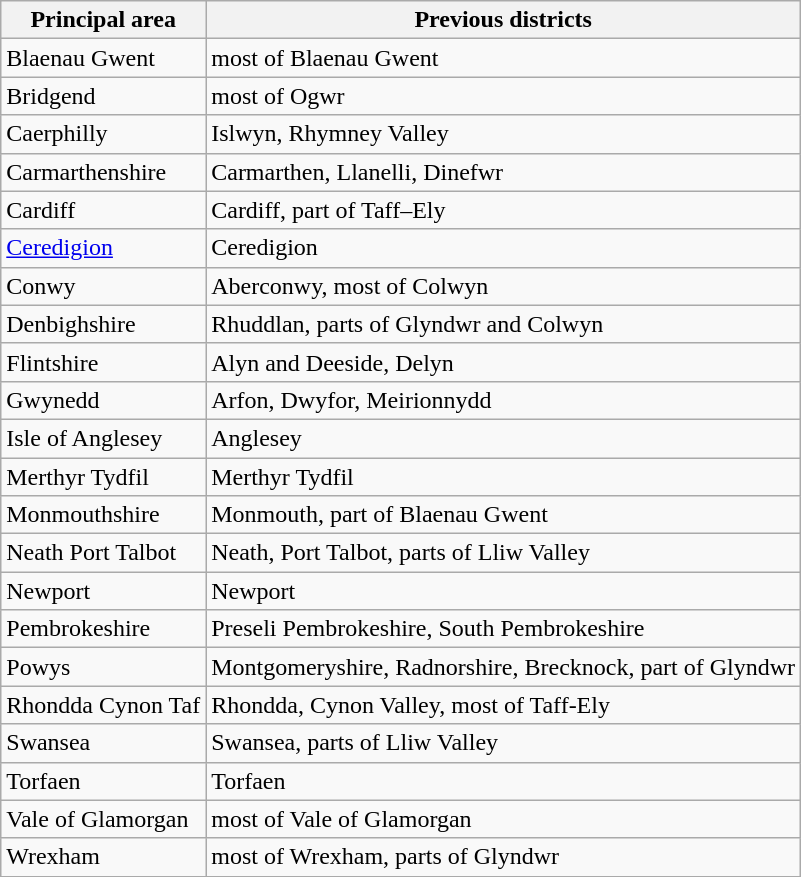<table class="wikitable">
<tr>
<th>Principal area</th>
<th>Previous districts</th>
</tr>
<tr>
<td>Blaenau Gwent</td>
<td>most of Blaenau Gwent</td>
</tr>
<tr>
<td>Bridgend</td>
<td>most of Ogwr</td>
</tr>
<tr>
<td>Caerphilly</td>
<td>Islwyn, Rhymney Valley</td>
</tr>
<tr>
<td>Carmarthenshire</td>
<td>Carmarthen, Llanelli, Dinefwr</td>
</tr>
<tr>
<td>Cardiff</td>
<td>Cardiff, part of Taff–Ely</td>
</tr>
<tr>
<td><a href='#'>Ceredigion</a></td>
<td>Ceredigion</td>
</tr>
<tr>
<td>Conwy</td>
<td>Aberconwy, most of Colwyn</td>
</tr>
<tr>
<td>Denbighshire</td>
<td>Rhuddlan, parts of Glyndwr and Colwyn</td>
</tr>
<tr>
<td>Flintshire</td>
<td>Alyn and Deeside, Delyn</td>
</tr>
<tr>
<td>Gwynedd</td>
<td>Arfon, Dwyfor, Meirionnydd</td>
</tr>
<tr>
<td>Isle of Anglesey</td>
<td>Anglesey</td>
</tr>
<tr>
<td>Merthyr Tydfil</td>
<td>Merthyr Tydfil</td>
</tr>
<tr>
<td>Monmouthshire</td>
<td>Monmouth, part of Blaenau Gwent</td>
</tr>
<tr>
<td>Neath Port Talbot</td>
<td>Neath, Port Talbot, parts of Lliw Valley</td>
</tr>
<tr>
<td>Newport</td>
<td>Newport</td>
</tr>
<tr>
<td>Pembrokeshire</td>
<td>Preseli Pembrokeshire, South Pembrokeshire</td>
</tr>
<tr>
<td>Powys</td>
<td>Montgomeryshire, Radnorshire, Brecknock, part of Glyndwr</td>
</tr>
<tr>
<td>Rhondda Cynon Taf</td>
<td>Rhondda, Cynon Valley, most of Taff-Ely</td>
</tr>
<tr>
<td>Swansea</td>
<td>Swansea, parts of Lliw Valley</td>
</tr>
<tr>
<td>Torfaen</td>
<td>Torfaen</td>
</tr>
<tr>
<td>Vale of Glamorgan</td>
<td>most of Vale of Glamorgan</td>
</tr>
<tr>
<td>Wrexham</td>
<td>most of Wrexham, parts of Glyndwr</td>
</tr>
</table>
